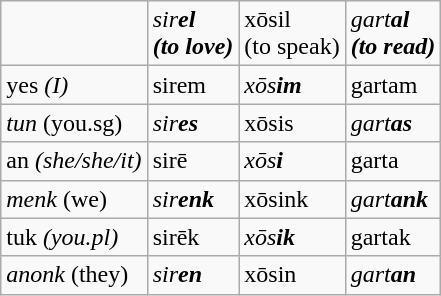<table class="wikitable">
<tr>
<td> </td>
<td><em>sir<strong>el<strong><em><br>(to love)</td>
<td></em>xōs</strong>il</em></strong><br>(to speak)</td>
<td><em>gart<strong>al<strong><em><br>(to read)</td>
</tr>
<tr>
<td></em>yes<em> (I)</td>
<td></em>sir</strong>em</em></strong></td>
<td><em>xōs<strong>im<strong><em></td>
<td></em>gart</strong>am</em></strong></td>
</tr>
<tr>
<td><em>tun</em> (you.sg)</td>
<td><em>sir<strong>es<strong><em></td>
<td></em>xōs</strong>is</em></strong></td>
<td><em>gart<strong>as<strong><em></td>
</tr>
<tr valign=top>
<td></em>an<em> (she/she/it)</td>
<td></em>sir</strong>ē</em></strong></td>
<td><em>xōs<strong>i<strong><em></td>
<td></em>gart</strong>a</em></strong></td>
</tr>
<tr>
<td><em>menk</em> (we)</td>
<td><em>sir<strong>enk<strong><em></td>
<td></em>xōs</strong>ink</em></strong></td>
<td><em>gart<strong>ank<strong><em></td>
</tr>
<tr>
<td></em>tuk<em> (you.pl)</td>
<td></em>sir</strong>ēk</em></strong></td>
<td><em>xōs<strong>ik<strong><em></td>
<td></em>gart</strong>ak</em></strong></td>
</tr>
<tr>
<td><em>anonk</em> (they)</td>
<td><em>sir<strong>en<strong><em></td>
<td></em>xōs</strong>in</em></strong></td>
<td><em>gart<strong>an<strong><em></td>
</tr>
</table>
